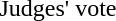<table>
<tr>
<td></td>
<td>Judges' vote</td>
</tr>
</table>
